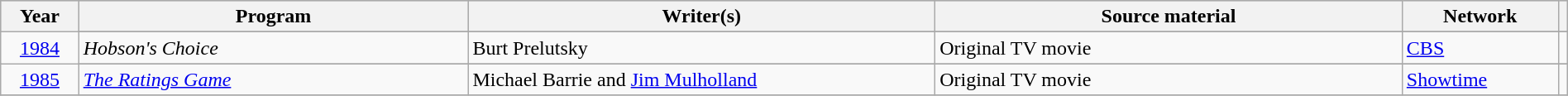<table class="wikitable" style="width:100%">
<tr bgcolor="#bebebe">
<th width="5%">Year</th>
<th width="25%">Program</th>
<th width="30%">Writer(s)</th>
<th width="30%">Source material</th>
<th width="10%">Network</th>
<th scope="col" style="width:2%;" class="unsortable"></th>
</tr>
<tr>
<td rowspan="2" style="text-align:center"><a href='#'>1984</a></td>
</tr>
<tr>
<td><em>Hobson's Choice</em></td>
<td>Burt Prelutsky</td>
<td>Original TV movie</td>
<td><a href='#'>CBS</a></td>
<td></td>
</tr>
<tr>
<td rowspan="2" style="text-align:center"><a href='#'>1985</a></td>
</tr>
<tr>
<td><em><a href='#'>The Ratings Game</a></em></td>
<td>Michael Barrie and <a href='#'>Jim Mulholland</a></td>
<td>Original TV movie</td>
<td><a href='#'>Showtime</a></td>
<td></td>
</tr>
<tr>
</tr>
</table>
